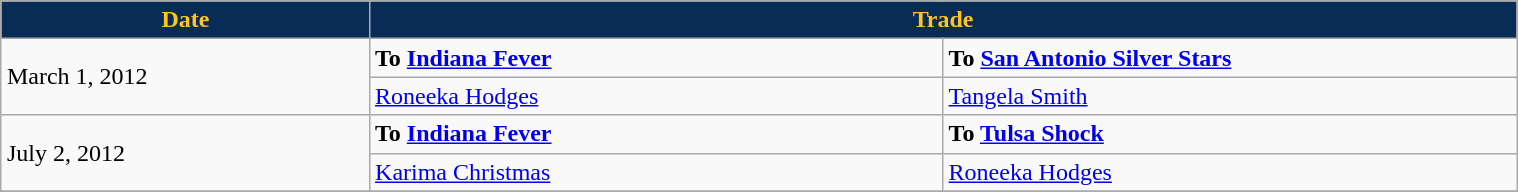<table class="wikitable" style="width:80%; margin:1em auto;">
<tr>
<th style="background:#092C57;color:#FFC322; width=125">Date</th>
<th style="background:#092C57;color:#FFC322;" colspan=2>Trade</th>
</tr>
<tr>
<td rowspan=2>March 1, 2012</td>
<td width=375><strong>To <a href='#'>Indiana Fever</a></strong></td>
<td width=375><strong>To <a href='#'>San Antonio Silver Stars</a></strong></td>
</tr>
<tr>
<td><a href='#'>Roneeka Hodges</a></td>
<td><a href='#'>Tangela Smith</a></td>
</tr>
<tr>
<td rowspan=2>July 2, 2012</td>
<td width=375><strong>To <a href='#'>Indiana Fever</a></strong></td>
<td width=375><strong>To <a href='#'>Tulsa Shock</a></strong></td>
</tr>
<tr>
<td><a href='#'>Karima Christmas</a></td>
<td><a href='#'>Roneeka Hodges</a></td>
</tr>
<tr>
</tr>
</table>
